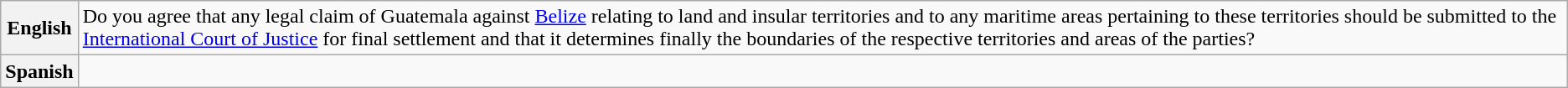<table class="wikitable">
<tr>
<th>English</th>
<td>Do you agree that any legal claim of Guatemala against <a href='#'>Belize</a> relating to land and insular territories and to any maritime areas pertaining to these territories should be submitted to the <a href='#'>International Court of Justice</a> for final settlement and that it determines finally the boundaries of the respective territories and areas of the parties?</td>
</tr>
<tr>
<th>Spanish</th>
<td></td>
</tr>
</table>
